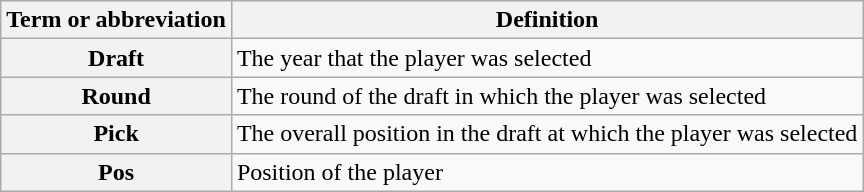<table class="wikitable">
<tr>
<th scope="col">Term or abbreviation</th>
<th scope="col">Definition</th>
</tr>
<tr>
<th scope="row">Draft</th>
<td>The year that the player was selected</td>
</tr>
<tr>
<th scope="row">Round</th>
<td>The round of the draft in which the player was selected</td>
</tr>
<tr>
<th scope="row">Pick</th>
<td>The overall position in the draft at which the player was selected</td>
</tr>
<tr>
<th scope="row">Pos</th>
<td>Position of the player</td>
</tr>
</table>
